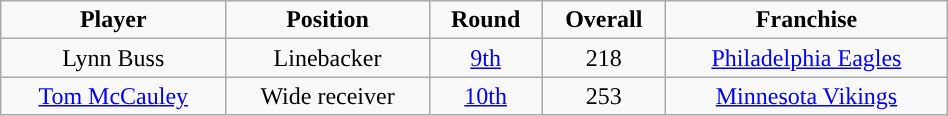<table class="wikitable" width="50%">
<tr align="center">
<td><strong>Player</strong></td>
<td><strong>Position</strong></td>
<td><strong>Round</strong></td>
<td><strong>Overall</strong></td>
<td><strong>Franchise</strong></td>
</tr>
<tr align="center" bgcolor="">
<td>Lynn Buss</td>
<td>Linebacker</td>
<td><a href='#'>9th</a></td>
<td>218</td>
<td><a href='#'>Philadelphia Eagles</a></td>
</tr>
<tr align="center" bgcolor="">
<td><a href='#'>Tom McCauley</a></td>
<td>Wide receiver</td>
<td><a href='#'>10th</a></td>
<td>253</td>
<td><a href='#'>Minnesota Vikings</a></td>
</tr>
</table>
